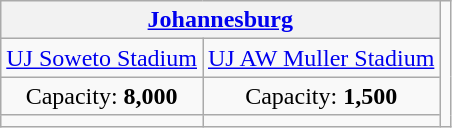<table class="wikitable" style="text-align:center">
<tr>
<th colspan=2><a href='#'>Johannesburg</a></th>
<td rowspan="4" text-align="center"></td>
</tr>
<tr>
<td><a href='#'>UJ Soweto Stadium</a></td>
<td><a href='#'>UJ AW Muller Stadium</a></td>
</tr>
<tr>
<td>Capacity: <strong>8,000</strong></td>
<td>Capacity: <strong>1,500</strong></td>
</tr>
<tr>
<td></td>
<td></td>
</tr>
</table>
